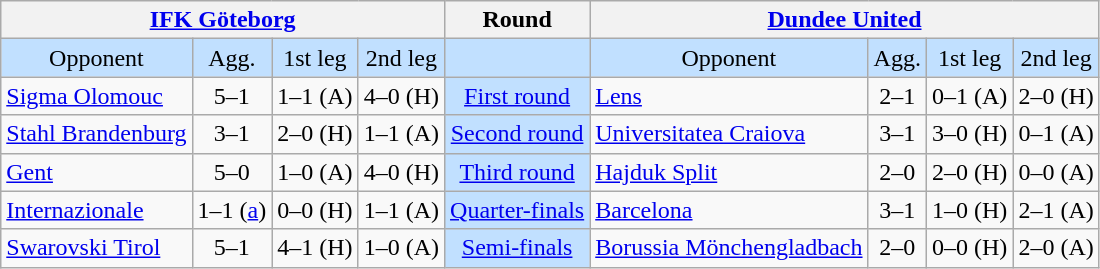<table class="wikitable" style="text-align:center">
<tr>
<th colspan=4><a href='#'>IFK Göteborg</a></th>
<th>Round</th>
<th colspan=4><a href='#'>Dundee United</a></th>
</tr>
<tr style="background:#c1e0ff">
<td>Opponent</td>
<td>Agg.</td>
<td>1st leg</td>
<td>2nd leg</td>
<td></td>
<td>Opponent</td>
<td>Agg.</td>
<td>1st leg</td>
<td>2nd leg</td>
</tr>
<tr>
<td align=left> <a href='#'>Sigma Olomouc</a></td>
<td>5–1</td>
<td>1–1 (A)</td>
<td>4–0 (H)</td>
<td style="background:#c1e0ff;"><a href='#'>First round</a></td>
<td align=left> <a href='#'>Lens</a></td>
<td>2–1</td>
<td>0–1 (A)</td>
<td>2–0 (H)</td>
</tr>
<tr>
<td align=left> <a href='#'>Stahl Brandenburg</a></td>
<td>3–1</td>
<td>2–0 (H)</td>
<td>1–1 (A)</td>
<td style="background:#c1e0ff;"><a href='#'>Second round</a></td>
<td align=left> <a href='#'>Universitatea Craiova</a></td>
<td>3–1</td>
<td>3–0 (H)</td>
<td>0–1 (A)</td>
</tr>
<tr>
<td align=left> <a href='#'>Gent</a></td>
<td>5–0</td>
<td>1–0 (A)</td>
<td>4–0 (H)</td>
<td style="background:#c1e0ff;"><a href='#'>Third round</a></td>
<td align=left> <a href='#'>Hajduk Split</a></td>
<td>2–0</td>
<td>2–0 (H)</td>
<td>0–0 (A)</td>
</tr>
<tr>
<td align=left> <a href='#'>Internazionale</a></td>
<td>1–1 (<a href='#'>a</a>)</td>
<td>0–0 (H)</td>
<td>1–1 (A)</td>
<td style="background:#c1e0ff;"><a href='#'>Quarter-finals</a></td>
<td align=left> <a href='#'>Barcelona</a></td>
<td>3–1</td>
<td>1–0 (H)</td>
<td>2–1 (A)</td>
</tr>
<tr>
<td align=left> <a href='#'>Swarovski Tirol</a></td>
<td>5–1</td>
<td>4–1 (H)</td>
<td>1–0 (A)</td>
<td style="background:#c1e0ff;"><a href='#'>Semi-finals</a></td>
<td align=left> <a href='#'>Borussia Mönchengladbach</a></td>
<td>2–0</td>
<td>0–0 (H)</td>
<td>2–0 (A)</td>
</tr>
</table>
